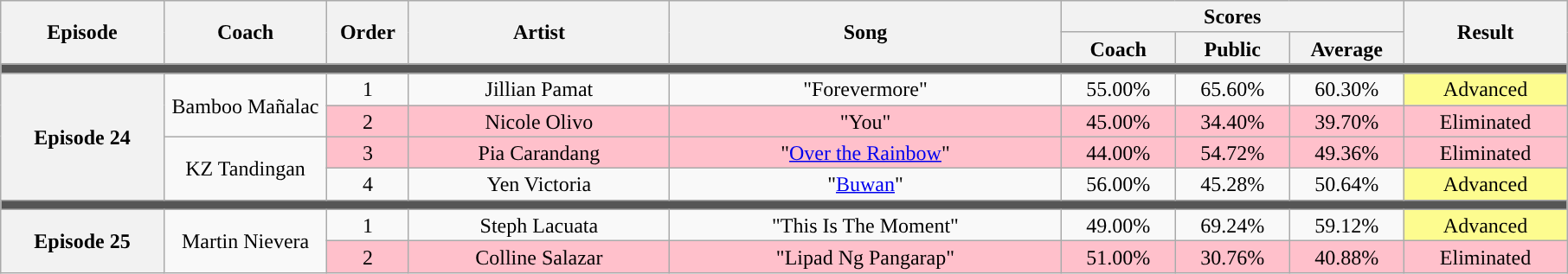<table class="wikitable" style="text-align:center; line-height:17px;">
<tr>
<th rowspan="2" width="10%">Episode</th>
<th rowspan="2" width="10%">Coach</th>
<th rowspan="2" width="05%">Order</th>
<th rowspan="2" width="16%">Artist</th>
<th rowspan="2" width="24%">Song</th>
<th colspan="3" width="21%">Scores</th>
<th rowspan="2" width="10%">Result</th>
</tr>
<tr>
<th width="07%">Coach</th>
<th width="07%">Public</th>
<th width="07%">Average</th>
</tr>
<tr>
<td colspan="9" style="background:#555;"></td>
</tr>
<tr>
<th rowspan="4">Episode 24<br><small></small></th>
<td rowspan=2>Bamboo Mañalac</td>
<td>1</td>
<td>Jillian Pamat</td>
<td>"Forevermore"</td>
<td>55.00%</td>
<td>65.60%</td>
<td>60.30%</td>
<td style="background:#fdfc8f;">Advanced</td>
</tr>
<tr>
<td style="background:pink;">2</td>
<td style="background:pink;">Nicole Olivo</td>
<td style="background:pink;">"You"</td>
<td style="background:pink;">45.00%</td>
<td style="background:pink;">34.40%</td>
<td style="background:pink;">39.70%</td>
<td style="background:pink;">Eliminated</td>
</tr>
<tr>
<td rowspan=2>KZ Tandingan</td>
<td style="background:pink;">3</td>
<td style="background:pink;">Pia Carandang</td>
<td style="background:pink;">"<a href='#'>Over the Rainbow</a>"</td>
<td style="background:pink;">44.00%</td>
<td style="background:pink;">54.72%</td>
<td style="background:pink;">49.36%</td>
<td style="background:pink;">Eliminated</td>
</tr>
<tr>
<td>4</td>
<td>Yen Victoria</td>
<td>"<a href='#'>Buwan</a>"</td>
<td>56.00%</td>
<td>45.28%</td>
<td>50.64%</td>
<td style="background:#fdfc8f;">Advanced</td>
</tr>
<tr>
<td colspan="9" style="background:#555;"></td>
</tr>
<tr>
<th rowspan="2">Episode 25<br><small></small></th>
<td rowspan=2>Martin Nievera</td>
<td>1</td>
<td>Steph Lacuata</td>
<td>"This Is The Moment"</td>
<td>49.00%</td>
<td>69.24%</td>
<td>59.12%</td>
<td style="background:#fdfc8f;">Advanced</td>
</tr>
<tr>
<td style="background:pink;">2</td>
<td style="background:pink;">Colline Salazar</td>
<td style="background:pink;">"Lipad Ng Pangarap"</td>
<td style="background:pink;">51.00%</td>
<td style="background:pink;">30.76%</td>
<td style="background:pink;">40.88%</td>
<td style="background:pink;">Eliminated</td>
</tr>
</table>
